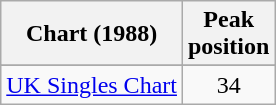<table class="wikitable sortable">
<tr>
<th>Chart (1988)</th>
<th>Peak<br>position</th>
</tr>
<tr>
</tr>
<tr>
<td><a href='#'>UK Singles Chart</a></td>
<td style="text-align:center;">34</td>
</tr>
</table>
